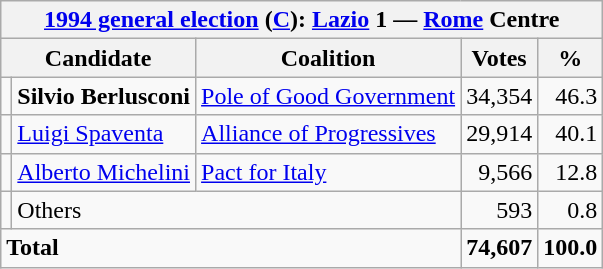<table class=wikitable style=text-align:right>
<tr>
<th colspan=5><a href='#'>1994 general election</a> (<a href='#'>C</a>): <a href='#'>Lazio</a> 1 — <a href='#'>Rome</a> Centre</th>
</tr>
<tr>
<th colspan=2>Candidate</th>
<th>Coalition</th>
<th>Votes</th>
<th>%</th>
</tr>
<tr>
<td></td>
<td align=left><strong>Silvio Berlusconi</strong></td>
<td align=left><a href='#'>Pole of Good Government</a></td>
<td>34,354</td>
<td>46.3</td>
</tr>
<tr>
<td></td>
<td align=left><a href='#'>Luigi Spaventa</a></td>
<td align=left><a href='#'>Alliance of Progressives</a></td>
<td>29,914</td>
<td>40.1</td>
</tr>
<tr>
<td></td>
<td align=left><a href='#'>Alberto Michelini</a></td>
<td align=left><a href='#'>Pact for Italy</a></td>
<td>9,566</td>
<td>12.8</td>
</tr>
<tr>
<td></td>
<td align=left colspan=2>Others</td>
<td>593</td>
<td>0.8</td>
</tr>
<tr>
<td align=left colspan=3><strong>Total</strong></td>
<td><strong>74,607</strong></td>
<td><strong>100.0</strong></td>
</tr>
</table>
